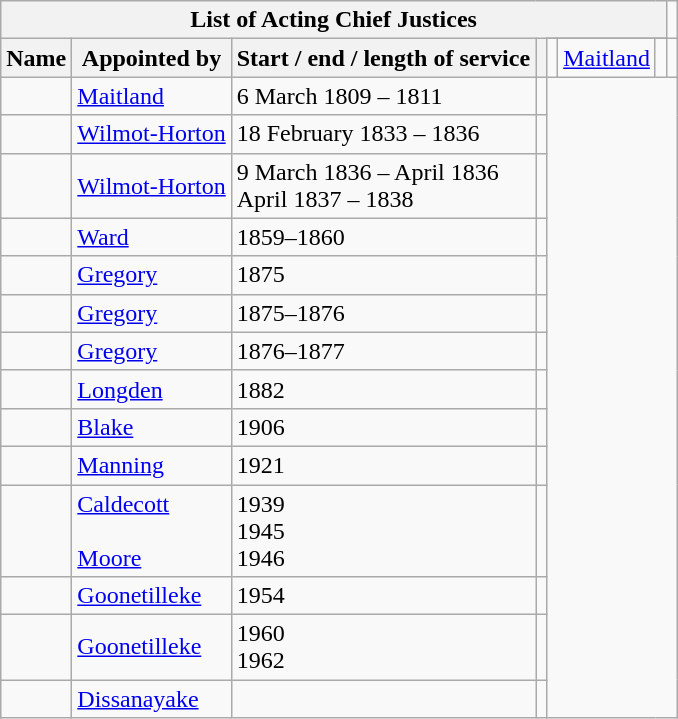<table class="wikitable sortable sticky-header-multi mw-collapsible" style="font-size:100%; text-align:left">
<tr>
<th colspan=7 style="color:; background:;">List of Acting Chief Justices</th>
</tr>
<tr>
<th rowspan=2>Name</th>
<th rowspan=2>Appointed by</th>
<th rowspan=2 rowspan=2 class="unsortable">Start / end / length of service</th>
<th rowspan=2 class="unsortable"></th>
</tr>
<tr>
<td></td>
<td><a href='#'>Maitland</a></td>
<td> <br> </td>
<td></td>
</tr>
<tr>
<td></td>
<td><a href='#'>Maitland</a></td>
<td>6 March 1809 – 1811</td>
<td></td>
</tr>
<tr>
<td></td>
<td><a href='#'>Wilmot-Horton</a></td>
<td>18 February 1833 – 1836</td>
<td></td>
</tr>
<tr>
<td></td>
<td><a href='#'>Wilmot-Horton</a></td>
<td>9 March 1836 – April 1836 <br> April 1837 – 1838</td>
<td></td>
</tr>
<tr>
<td></td>
<td><a href='#'>Ward</a></td>
<td>1859–1860</td>
<td></td>
</tr>
<tr>
<td></td>
<td><a href='#'>Gregory</a></td>
<td>1875</td>
<td></td>
</tr>
<tr>
<td></td>
<td><a href='#'>Gregory</a></td>
<td>1875–1876</td>
<td></td>
</tr>
<tr>
<td></td>
<td><a href='#'>Gregory</a></td>
<td>1876–1877</td>
<td></td>
</tr>
<tr>
<td></td>
<td><a href='#'>Longden</a></td>
<td>1882</td>
<td></td>
</tr>
<tr>
<td></td>
<td><a href='#'>Blake</a></td>
<td>1906</td>
<td></td>
</tr>
<tr>
<td></td>
<td><a href='#'>Manning</a></td>
<td>1921</td>
<td></td>
</tr>
<tr>
<td></td>
<td><a href='#'>Caldecott</a> <br> <br> <a href='#'>Moore</a></td>
<td>1939 <br> 1945 <br> 1946</td>
<td></td>
</tr>
<tr>
<td></td>
<td><a href='#'>Goonetilleke</a></td>
<td>1954</td>
<td></td>
</tr>
<tr>
<td></td>
<td><a href='#'>Goonetilleke</a></td>
<td>1960 <br> 1962</td>
<td></td>
</tr>
<tr>
<td></td>
<td><a href='#'>Dissanayake</a></td>
<td> <br> </td>
<td></td>
</tr>
</table>
